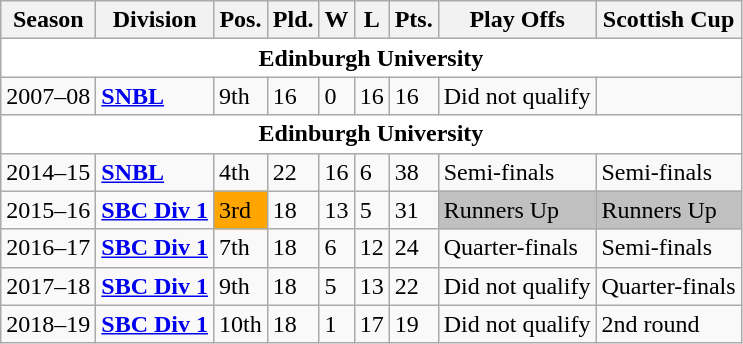<table class="wikitable">
<tr>
<th>Season</th>
<th>Division</th>
<th>Pos.</th>
<th>Pld.</th>
<th>W</th>
<th>L</th>
<th>Pts.</th>
<th>Play Offs</th>
<th>Scottish Cup</th>
</tr>
<tr>
<td colspan="10" align=center bgcolor="#ffffff"><span><strong>Edinburgh University</strong></span></td>
</tr>
<tr>
<td>2007–08</td>
<td><strong><a href='#'>SNBL</a></strong></td>
<td>9th</td>
<td>16</td>
<td>0</td>
<td>16</td>
<td>16</td>
<td>Did not qualify</td>
<td></td>
</tr>
<tr>
<td colspan="10" align=center bgcolor="#ffffff"><span><strong>Edinburgh University</strong></span></td>
</tr>
<tr>
<td>2014–15</td>
<td><strong><a href='#'>SNBL</a></strong></td>
<td>4th</td>
<td>22</td>
<td>16</td>
<td>6</td>
<td>38</td>
<td>Semi-finals</td>
<td>Semi-finals</td>
</tr>
<tr>
<td>2015–16</td>
<td><strong><a href='#'>SBC Div 1</a></strong></td>
<td bgcolor=orange>3rd</td>
<td>18</td>
<td>13</td>
<td>5</td>
<td>31</td>
<td bgcolor=silver>Runners Up</td>
<td bgcolor=silver>Runners Up</td>
</tr>
<tr>
<td>2016–17</td>
<td><strong><a href='#'>SBC Div 1</a></strong></td>
<td>7th</td>
<td>18</td>
<td>6</td>
<td>12</td>
<td>24</td>
<td>Quarter-finals</td>
<td>Semi-finals</td>
</tr>
<tr>
<td>2017–18</td>
<td><strong><a href='#'>SBC Div 1</a></strong></td>
<td>9th</td>
<td>18</td>
<td>5</td>
<td>13</td>
<td>22</td>
<td>Did not qualify</td>
<td>Quarter-finals</td>
</tr>
<tr>
<td>2018–19</td>
<td><strong><a href='#'>SBC Div 1</a></strong></td>
<td>10th</td>
<td>18</td>
<td>1</td>
<td>17</td>
<td>19</td>
<td>Did not qualify</td>
<td>2nd round</td>
</tr>
</table>
